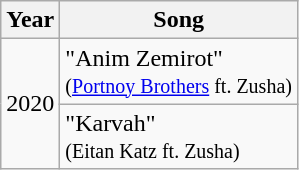<table class="wikitable">
<tr>
<th>Year</th>
<th>Song</th>
</tr>
<tr>
<td rowspan="2">2020</td>
<td>"Anim Zemirot"<br><small>(<a href='#'>Portnoy Brothers</a> ft. Zusha)</small></td>
</tr>
<tr>
<td>"Karvah"<br><small>(Eitan Katz ft. Zusha)</small></td>
</tr>
</table>
